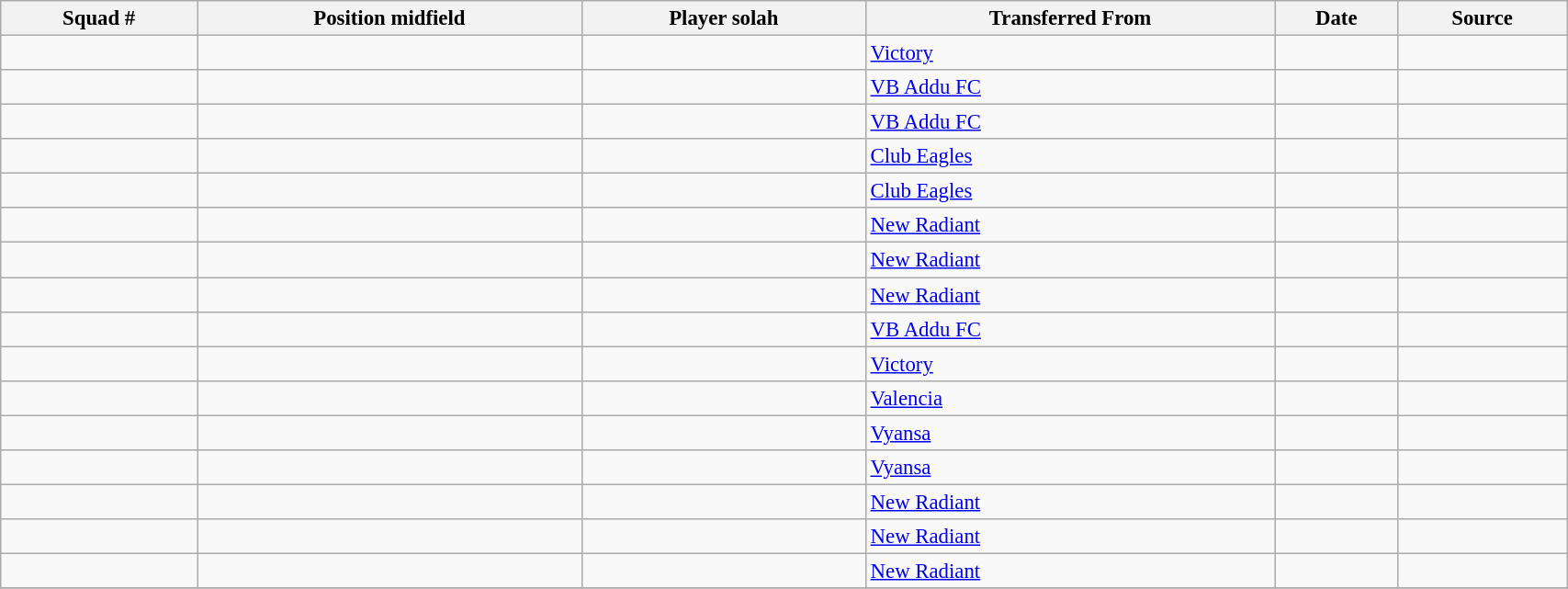<table class="wikitable sortable" style="width:90%; text-align:center; font-size:95%; text-align:left;">
<tr>
<th><strong>Squad #</strong></th>
<th><strong>Position</strong> midfield</th>
<th><strong>Player</strong> solah</th>
<th><strong>Transferred From</strong></th>
<th><strong>Date</strong></th>
<th><strong>Source</strong></th>
</tr>
<tr>
<td></td>
<td></td>
<td></td>
<td> <a href='#'>Victory</a></td>
<td></td>
<td></td>
</tr>
<tr>
<td></td>
<td></td>
<td></td>
<td> <a href='#'>VB Addu FC</a></td>
<td></td>
<td></td>
</tr>
<tr>
<td></td>
<td></td>
<td></td>
<td> <a href='#'>VB Addu FC</a></td>
<td></td>
<td></td>
</tr>
<tr>
<td></td>
<td></td>
<td></td>
<td> <a href='#'>Club Eagles</a></td>
<td></td>
<td></td>
</tr>
<tr>
<td></td>
<td></td>
<td></td>
<td> <a href='#'>Club Eagles</a></td>
<td></td>
<td></td>
</tr>
<tr>
<td></td>
<td></td>
<td></td>
<td> <a href='#'>New Radiant</a></td>
<td></td>
<td></td>
</tr>
<tr>
<td></td>
<td></td>
<td></td>
<td> <a href='#'>New Radiant</a></td>
<td></td>
<td></td>
</tr>
<tr>
<td></td>
<td></td>
<td></td>
<td> <a href='#'>New Radiant</a></td>
<td></td>
<td></td>
</tr>
<tr>
<td></td>
<td></td>
<td></td>
<td> <a href='#'>VB Addu FC</a></td>
<td></td>
<td></td>
</tr>
<tr>
<td></td>
<td></td>
<td></td>
<td> <a href='#'>Victory</a></td>
<td></td>
<td></td>
</tr>
<tr>
<td></td>
<td></td>
<td></td>
<td> <a href='#'>Valencia</a></td>
<td></td>
<td></td>
</tr>
<tr>
<td></td>
<td></td>
<td></td>
<td> <a href='#'>Vyansa</a></td>
<td></td>
<td></td>
</tr>
<tr>
<td></td>
<td></td>
<td></td>
<td> <a href='#'>Vyansa</a></td>
<td></td>
<td></td>
</tr>
<tr>
<td></td>
<td></td>
<td></td>
<td> <a href='#'>New Radiant</a></td>
<td></td>
<td></td>
</tr>
<tr>
<td></td>
<td></td>
<td></td>
<td> <a href='#'>New Radiant</a></td>
<td></td>
<td></td>
</tr>
<tr>
<td></td>
<td></td>
<td></td>
<td> <a href='#'>New Radiant</a></td>
<td></td>
<td></td>
</tr>
<tr>
</tr>
</table>
